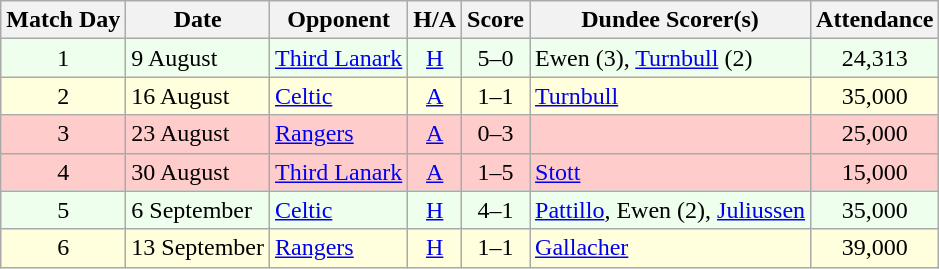<table class="wikitable" style="text-align:center">
<tr>
<th>Match Day</th>
<th>Date</th>
<th>Opponent</th>
<th>H/A</th>
<th>Score</th>
<th>Dundee Scorer(s)</th>
<th>Attendance</th>
</tr>
<tr bgcolor="#EEFFEE">
<td>1</td>
<td align="left">9 August</td>
<td align="left"><a href='#'>Third Lanark</a></td>
<td><a href='#'>H</a></td>
<td>5–0</td>
<td align="left">Ewen (3), <a href='#'>Turnbull</a> (2)</td>
<td>24,313</td>
</tr>
<tr bgcolor="#FFFFDD">
<td>2</td>
<td align="left">16 August</td>
<td align="left"><a href='#'>Celtic</a></td>
<td><a href='#'>A</a></td>
<td>1–1</td>
<td align="left"><a href='#'>Turnbull</a></td>
<td>35,000</td>
</tr>
<tr bgcolor="#FFCCCC">
<td>3</td>
<td align="left">23 August</td>
<td align="left"><a href='#'>Rangers</a></td>
<td><a href='#'>A</a></td>
<td>0–3</td>
<td align="left"></td>
<td>25,000</td>
</tr>
<tr bgcolor="#FFCCCC">
<td>4</td>
<td align="left">30 August</td>
<td align="left"><a href='#'>Third Lanark</a></td>
<td><a href='#'>A</a></td>
<td>1–5</td>
<td align="left"><a href='#'>Stott</a></td>
<td>15,000</td>
</tr>
<tr bgcolor="#EEFFEE">
<td>5</td>
<td align="left">6 September</td>
<td align="left"><a href='#'>Celtic</a></td>
<td><a href='#'>H</a></td>
<td>4–1</td>
<td align="left"><a href='#'>Pattillo</a>, Ewen (2), <a href='#'>Juliussen</a></td>
<td>35,000</td>
</tr>
<tr bgcolor="#FFFFDD">
<td>6</td>
<td align="left">13 September</td>
<td align="left"><a href='#'>Rangers</a></td>
<td><a href='#'>H</a></td>
<td>1–1</td>
<td align="left"><a href='#'>Gallacher</a></td>
<td>39,000</td>
</tr>
</table>
